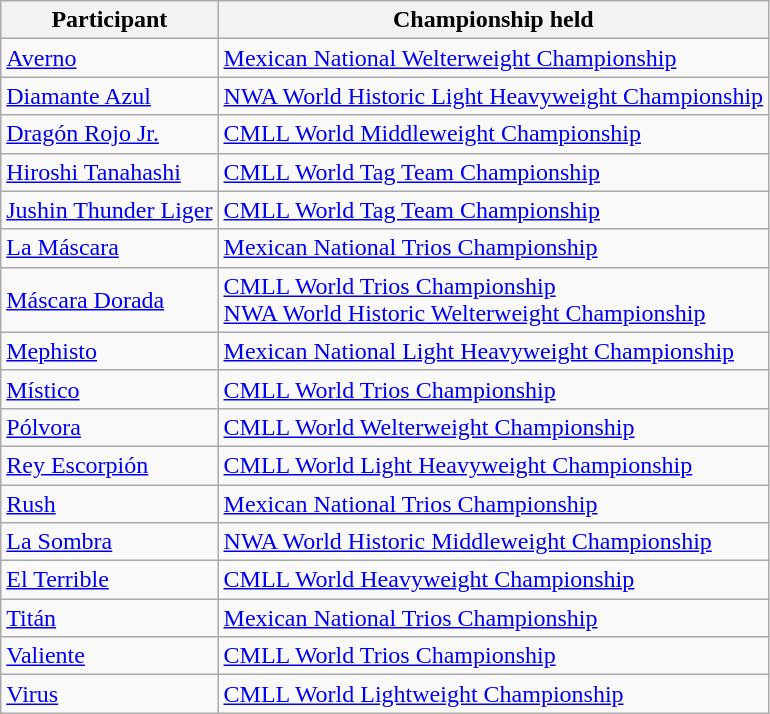<table class="wikitable sortable">
<tr>
<th><strong>Participant</strong></th>
<th><strong>Championship held</strong></th>
</tr>
<tr>
<td><a href='#'>Averno</a></td>
<td><a href='#'>Mexican National Welterweight Championship</a></td>
</tr>
<tr>
<td><a href='#'>Diamante Azul</a></td>
<td><a href='#'>NWA World Historic Light Heavyweight Championship</a></td>
</tr>
<tr>
<td><a href='#'>Dragón Rojo Jr.</a></td>
<td><a href='#'>CMLL World Middleweight Championship</a></td>
</tr>
<tr>
<td><a href='#'>Hiroshi Tanahashi</a></td>
<td><a href='#'>CMLL World Tag Team Championship</a></td>
</tr>
<tr>
<td><a href='#'>Jushin Thunder Liger</a></td>
<td><a href='#'>CMLL World Tag Team Championship</a></td>
</tr>
<tr>
<td><a href='#'>La Máscara</a></td>
<td><a href='#'>Mexican National Trios Championship</a></td>
</tr>
<tr>
<td><a href='#'>Máscara Dorada</a></td>
<td><a href='#'>CMLL World Trios Championship</a><br><a href='#'>NWA World Historic Welterweight Championship</a></td>
</tr>
<tr>
<td><a href='#'>Mephisto</a></td>
<td><a href='#'>Mexican National Light Heavyweight Championship</a></td>
</tr>
<tr>
<td><a href='#'>Místico</a></td>
<td><a href='#'>CMLL World Trios Championship</a></td>
</tr>
<tr>
<td><a href='#'>Pólvora</a></td>
<td><a href='#'>CMLL World Welterweight Championship</a></td>
</tr>
<tr>
<td><a href='#'>Rey Escorpión</a></td>
<td><a href='#'>CMLL World Light Heavyweight Championship</a></td>
</tr>
<tr>
<td><a href='#'>Rush</a></td>
<td><a href='#'>Mexican National Trios Championship</a></td>
</tr>
<tr>
<td><a href='#'>La Sombra</a></td>
<td><a href='#'>NWA World Historic Middleweight Championship</a></td>
</tr>
<tr>
<td><a href='#'>El Terrible</a></td>
<td><a href='#'>CMLL World Heavyweight Championship</a></td>
</tr>
<tr>
<td><a href='#'>Titán</a></td>
<td><a href='#'>Mexican National Trios Championship</a></td>
</tr>
<tr>
<td><a href='#'>Valiente</a></td>
<td><a href='#'>CMLL World Trios Championship</a></td>
</tr>
<tr>
<td><a href='#'>Virus</a></td>
<td><a href='#'>CMLL World Lightweight Championship</a></td>
</tr>
</table>
